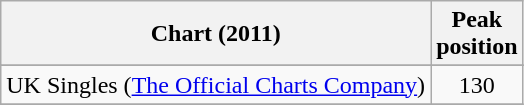<table class="wikitable sortable">
<tr>
<th>Chart (2011)</th>
<th>Peak <br> position</th>
</tr>
<tr>
</tr>
<tr>
<td>UK Singles (<a href='#'>The Official Charts Company</a>)</td>
<td align="center">130</td>
</tr>
<tr>
</tr>
</table>
